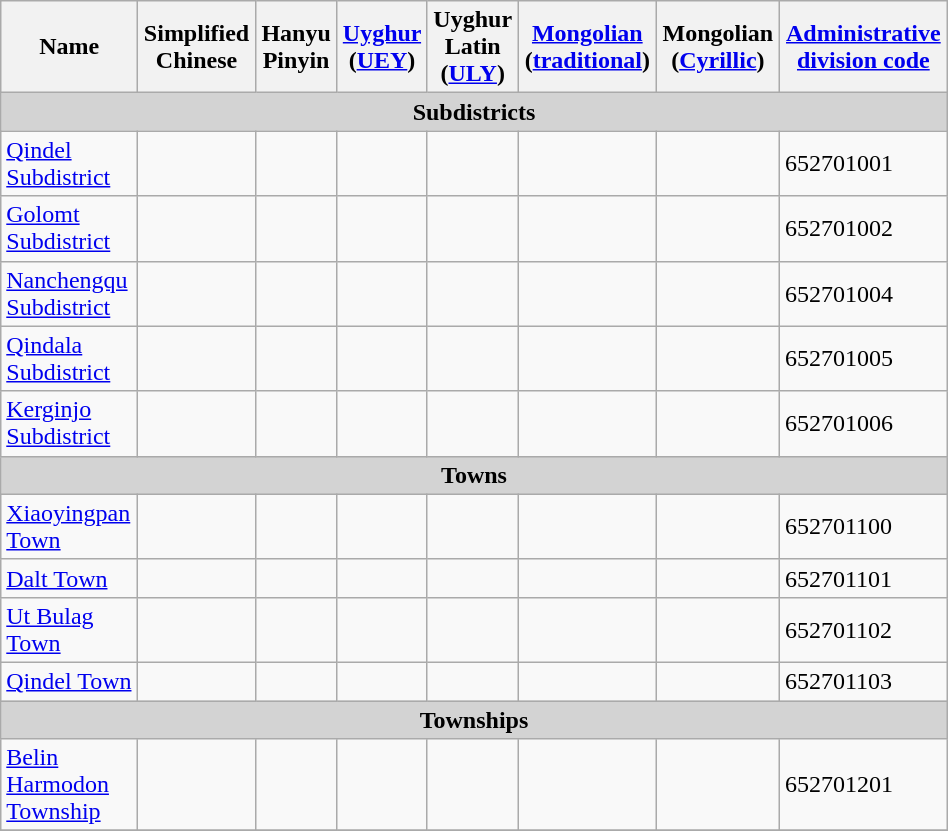<table class="wikitable" align="center" style="width:50%; border="1">
<tr>
<th>Name</th>
<th>Simplified Chinese</th>
<th>Hanyu Pinyin</th>
<th><a href='#'>Uyghur</a> (<a href='#'>UEY</a>)</th>
<th>Uyghur Latin (<a href='#'>ULY</a>)</th>
<th><a href='#'>Mongolian</a> (<a href='#'>traditional</a>)</th>
<th>Mongolian (<a href='#'>Cyrillic</a>)</th>
<th><a href='#'>Administrative division code</a></th>
</tr>
<tr>
<td colspan="9"  style="text-align:center; background:#d3d3d3;"><strong>Subdistricts</strong></td>
</tr>
<tr --------->
<td><a href='#'>Qindel Subdistrict</a></td>
<td></td>
<td></td>
<td></td>
<td></td>
<td></td>
<td></td>
<td>652701001</td>
</tr>
<tr>
<td><a href='#'>Golomt Subdistrict</a></td>
<td></td>
<td></td>
<td></td>
<td></td>
<td></td>
<td></td>
<td>652701002</td>
</tr>
<tr>
<td><a href='#'>Nanchengqu Subdistrict</a></td>
<td></td>
<td></td>
<td></td>
<td></td>
<td></td>
<td></td>
<td>652701004</td>
</tr>
<tr>
<td><a href='#'>Qindala Subdistrict</a></td>
<td></td>
<td></td>
<td></td>
<td></td>
<td></td>
<td></td>
<td>652701005</td>
</tr>
<tr>
<td><a href='#'>Kerginjo Subdistrict</a></td>
<td></td>
<td></td>
<td></td>
<td></td>
<td></td>
<td></td>
<td>652701006</td>
</tr>
<tr>
<td colspan="9"  style="text-align:center; background:#d3d3d3;"><strong>Towns</strong></td>
</tr>
<tr --------->
<td><a href='#'>Xiaoyingpan Town</a></td>
<td></td>
<td></td>
<td></td>
<td></td>
<td></td>
<td></td>
<td>652701100</td>
</tr>
<tr>
<td><a href='#'>Dalt Town</a></td>
<td></td>
<td></td>
<td></td>
<td></td>
<td></td>
<td></td>
<td>652701101</td>
</tr>
<tr>
<td><a href='#'>Ut Bulag Town</a></td>
<td></td>
<td></td>
<td></td>
<td></td>
<td></td>
<td></td>
<td>652701102</td>
</tr>
<tr>
<td><a href='#'>Qindel Town</a></td>
<td></td>
<td></td>
<td></td>
<td></td>
<td></td>
<td></td>
<td>652701103</td>
</tr>
<tr>
<td colspan="9"  style="text-align:center; background:#d3d3d3;"><strong>Townships</strong></td>
</tr>
<tr --------->
<td><a href='#'>Belin Harmodon Township</a></td>
<td></td>
<td></td>
<td></td>
<td></td>
<td></td>
<td></td>
<td>652701201</td>
</tr>
<tr>
</tr>
</table>
